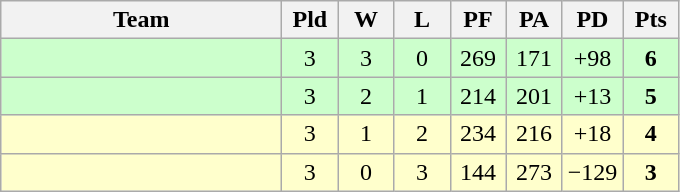<table class=wikitable style="text-align:center">
<tr>
<th width=180>Team</th>
<th width=30>Pld</th>
<th width=30>W</th>
<th width=30>L</th>
<th width=30>PF</th>
<th width=30>PA</th>
<th width=30>PD</th>
<th width=30>Pts</th>
</tr>
<tr bgcolor="#ccffcc">
<td align="left"></td>
<td>3</td>
<td>3</td>
<td>0</td>
<td>269</td>
<td>171</td>
<td>+98</td>
<td><strong>6</strong></td>
</tr>
<tr bgcolor="#ccffcc">
<td align="left"></td>
<td>3</td>
<td>2</td>
<td>1</td>
<td>214</td>
<td>201</td>
<td>+13</td>
<td><strong>5</strong></td>
</tr>
<tr bgcolor="ffffcc">
<td align="left"></td>
<td>3</td>
<td>1</td>
<td>2</td>
<td>234</td>
<td>216</td>
<td>+18</td>
<td><strong>4</strong></td>
</tr>
<tr bgcolor="ffffcc">
<td align="left"></td>
<td>3</td>
<td>0</td>
<td>3</td>
<td>144</td>
<td>273</td>
<td>−129</td>
<td><strong>3</strong></td>
</tr>
</table>
